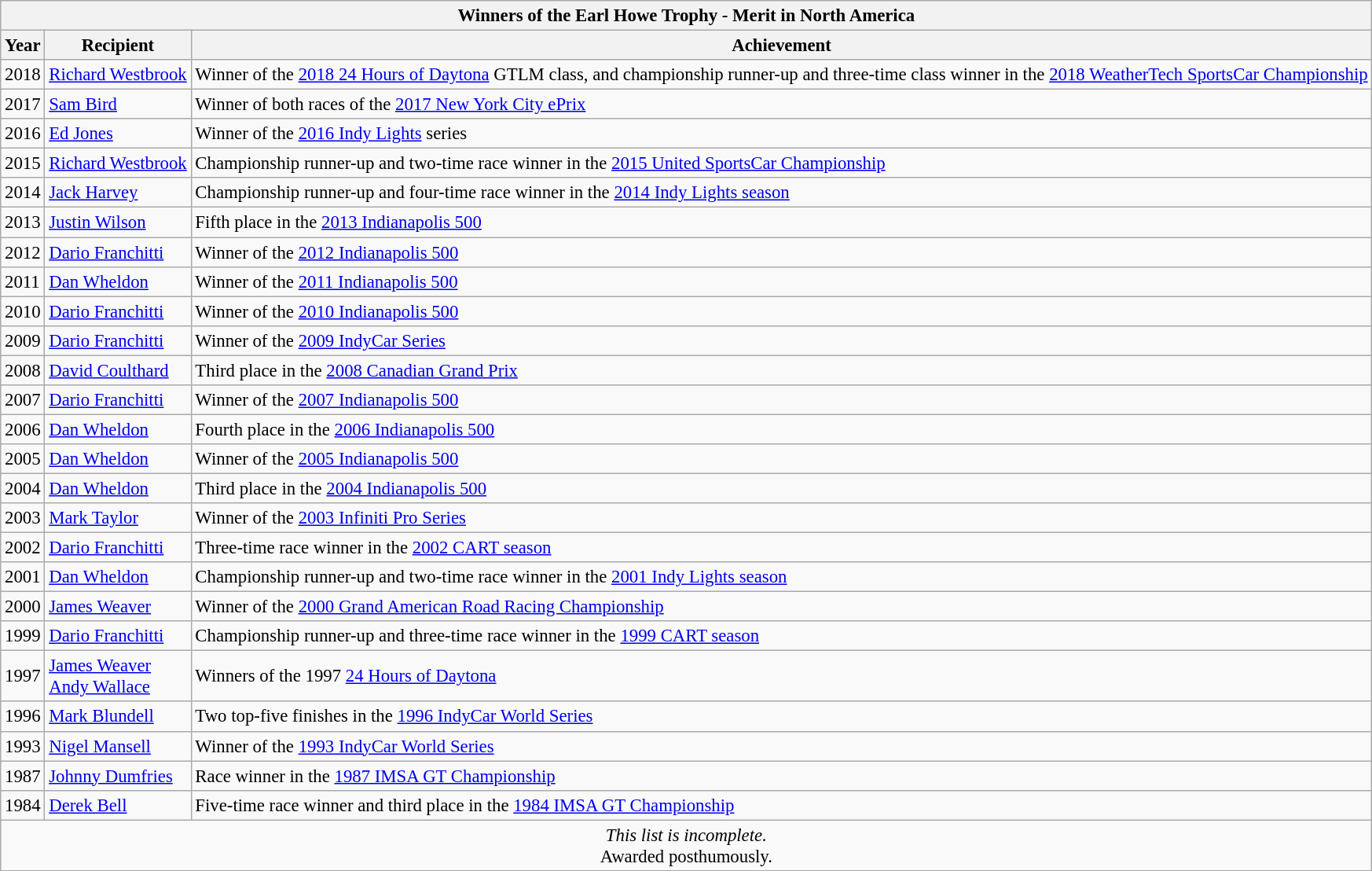<table class="wikitable collapsible collapsed" style="text-align:left; font-size:95%">
<tr>
<th colspan="3">Winners of the Earl Howe Trophy - Merit in North America</th>
</tr>
<tr>
<th>Year</th>
<th>Recipient</th>
<th>Achievement</th>
</tr>
<tr>
<td>2018</td>
<td> <a href='#'>Richard Westbrook</a></td>
<td>Winner of the <a href='#'>2018 24 Hours of Daytona</a> GTLM class, and championship runner-up and three-time class winner in the <a href='#'>2018 WeatherTech SportsCar Championship</a></td>
</tr>
<tr>
<td>2017</td>
<td> <a href='#'>Sam Bird</a></td>
<td>Winner of both races of the <a href='#'>2017 New York City ePrix</a></td>
</tr>
<tr>
<td>2016</td>
<td> <a href='#'>Ed Jones</a></td>
<td>Winner of the <a href='#'>2016 Indy Lights</a> series</td>
</tr>
<tr>
<td>2015</td>
<td> <a href='#'>Richard Westbrook</a></td>
<td>Championship runner-up and two-time race winner in the <a href='#'>2015 United SportsCar Championship</a></td>
</tr>
<tr>
<td>2014</td>
<td> <a href='#'>Jack Harvey</a></td>
<td>Championship runner-up and four-time race winner in the <a href='#'>2014 Indy Lights season</a></td>
</tr>
<tr>
<td>2013</td>
<td> <a href='#'>Justin Wilson</a></td>
<td>Fifth place in the <a href='#'>2013 Indianapolis 500</a></td>
</tr>
<tr>
<td>2012</td>
<td> <a href='#'>Dario Franchitti</a></td>
<td>Winner of the <a href='#'>2012 Indianapolis 500</a></td>
</tr>
<tr>
<td>2011</td>
<td> <a href='#'>Dan Wheldon</a></td>
<td>Winner of the <a href='#'>2011 Indianapolis 500</a></td>
</tr>
<tr>
<td>2010</td>
<td> <a href='#'>Dario Franchitti</a></td>
<td>Winner of the <a href='#'>2010 Indianapolis 500</a></td>
</tr>
<tr>
<td>2009</td>
<td> <a href='#'>Dario Franchitti</a></td>
<td>Winner of the <a href='#'>2009 IndyCar Series</a></td>
</tr>
<tr>
<td>2008</td>
<td> <a href='#'>David Coulthard</a></td>
<td>Third place in the <a href='#'>2008 Canadian Grand Prix</a></td>
</tr>
<tr>
<td>2007</td>
<td> <a href='#'>Dario Franchitti</a></td>
<td>Winner of the <a href='#'>2007 Indianapolis 500</a></td>
</tr>
<tr>
<td>2006</td>
<td> <a href='#'>Dan Wheldon</a></td>
<td>Fourth place in the <a href='#'>2006 Indianapolis 500</a></td>
</tr>
<tr>
<td>2005</td>
<td> <a href='#'>Dan Wheldon</a></td>
<td>Winner of the <a href='#'>2005 Indianapolis 500</a></td>
</tr>
<tr>
<td>2004</td>
<td> <a href='#'>Dan Wheldon</a></td>
<td>Third place in the <a href='#'>2004 Indianapolis 500</a></td>
</tr>
<tr>
<td>2003</td>
<td> <a href='#'>Mark Taylor</a></td>
<td>Winner of the <a href='#'>2003 Infiniti Pro Series</a></td>
</tr>
<tr>
<td>2002</td>
<td> <a href='#'>Dario Franchitti</a></td>
<td>Three-time race winner in the <a href='#'>2002 CART season</a></td>
</tr>
<tr>
<td>2001</td>
<td> <a href='#'>Dan Wheldon</a></td>
<td>Championship runner-up and two-time race winner in the <a href='#'>2001 Indy Lights season</a></td>
</tr>
<tr>
<td>2000</td>
<td> <a href='#'>James Weaver</a></td>
<td>Winner of the <a href='#'>2000 Grand American Road Racing Championship</a></td>
</tr>
<tr>
<td>1999</td>
<td> <a href='#'>Dario Franchitti</a></td>
<td>Championship runner-up and three-time race winner in the <a href='#'>1999 CART season</a></td>
</tr>
<tr>
<td>1997</td>
<td> <a href='#'>James Weaver</a><br> <a href='#'>Andy Wallace</a></td>
<td>Winners of the 1997 <a href='#'>24 Hours of Daytona</a></td>
</tr>
<tr>
<td>1996</td>
<td> <a href='#'>Mark Blundell</a></td>
<td>Two top-five finishes in the <a href='#'>1996 IndyCar World Series</a></td>
</tr>
<tr>
<td>1993</td>
<td> <a href='#'>Nigel Mansell</a></td>
<td>Winner of the <a href='#'>1993 IndyCar World Series</a></td>
</tr>
<tr>
<td>1987</td>
<td> <a href='#'>Johnny Dumfries</a></td>
<td>Race winner in the <a href='#'>1987 IMSA GT Championship</a></td>
</tr>
<tr>
<td>1984</td>
<td> <a href='#'>Derek Bell</a></td>
<td>Five-time race winner and third place in the <a href='#'>1984 IMSA GT Championship</a></td>
</tr>
<tr>
<td colspan="3" style="text-align:center"><em>This list is incomplete.</em><br> Awarded posthumously.</td>
</tr>
</table>
